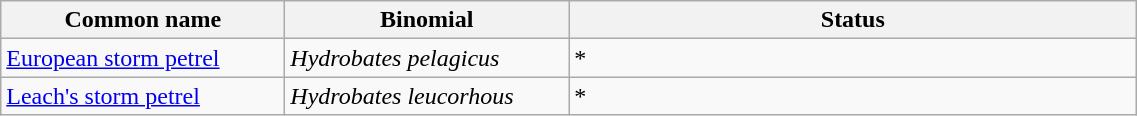<table width=60% class="wikitable">
<tr>
<th width=15%>Common name</th>
<th width=15%>Binomial</th>
<th width=30%>Status</th>
</tr>
<tr>
<td><a href='#'>European storm petrel</a></td>
<td><em>Hydrobates pelagicus</em></td>
<td>*</td>
</tr>
<tr>
<td><a href='#'>Leach's storm petrel</a></td>
<td><em>Hydrobates leucorhous</em></td>
<td>*</td>
</tr>
</table>
